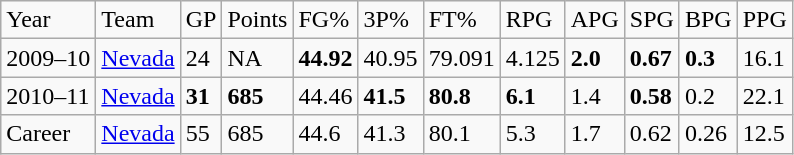<table class="wikitable">
<tr>
<td>Year</td>
<td>Team</td>
<td>GP</td>
<td>Points</td>
<td>FG%</td>
<td>3P%</td>
<td>FT%</td>
<td>RPG</td>
<td>APG</td>
<td>SPG</td>
<td>BPG</td>
<td>PPG</td>
</tr>
<tr>
<td>2009–10</td>
<td><a href='#'>Nevada</a></td>
<td>24</td>
<td>NA</td>
<td><strong>44.92</strong></td>
<td>40.95</td>
<td>79.091</td>
<td>4.125</td>
<td><strong>2.0</strong></td>
<td><strong>0.67</strong></td>
<td><strong>0.3</strong></td>
<td>16.1</td>
</tr>
<tr>
<td>2010–11</td>
<td><a href='#'>Nevada</a></td>
<td><strong>31</strong></td>
<td><strong>685</strong></td>
<td>44.46</td>
<td><strong>41.5</strong></td>
<td><strong>80.8</strong></td>
<td><strong>6.1</strong></td>
<td>1.4</td>
<td><strong>0.58<em></td>
<td>0.2</td>
<td></strong>22.1<strong></td>
</tr>
<tr>
<td>Career</td>
<td><a href='#'>Nevada</a></td>
<td>55</td>
<td>685</td>
<td>44.6</td>
<td>41.3</td>
<td>80.1</td>
<td>5.3</td>
<td>1.7</td>
<td>0.62</td>
<td>0.26</td>
<td>12.5</td>
</tr>
</table>
